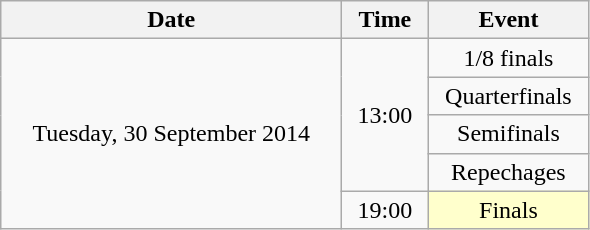<table class = "wikitable" style="text-align:center;">
<tr>
<th width=220>Date</th>
<th width=50>Time</th>
<th width=100>Event</th>
</tr>
<tr>
<td rowspan=5>Tuesday, 30 September 2014</td>
<td rowspan=4>13:00</td>
<td>1/8 finals</td>
</tr>
<tr>
<td>Quarterfinals</td>
</tr>
<tr>
<td>Semifinals</td>
</tr>
<tr>
<td>Repechages</td>
</tr>
<tr>
<td>19:00</td>
<td bgcolor=ffffcc>Finals</td>
</tr>
</table>
